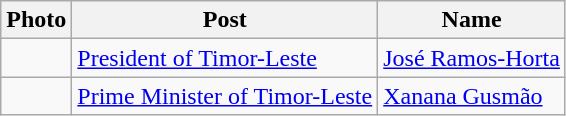<table class="wikitable">
<tr>
<th>Photo</th>
<th>Post</th>
<th>Name</th>
</tr>
<tr>
<td></td>
<td><a href='#'>President of Timor-Leste</a></td>
<td><a href='#'>José Ramos-Horta</a></td>
</tr>
<tr>
<td></td>
<td><a href='#'>Prime Minister of Timor-Leste</a></td>
<td><a href='#'>Xanana Gusmão</a></td>
</tr>
</table>
